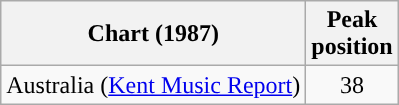<table class="wikitable">
<tr>
<th scope="col">Chart (1987)</th>
<th>Peak<br>position</th>
</tr>
<tr>
<td>Australia (<a href='#'>Kent Music Report</a>)</td>
<td style="text-align:center;">38</td>
</tr>
</table>
